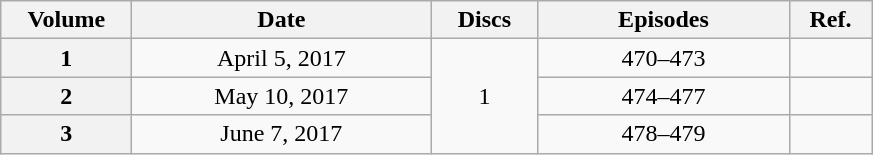<table class="wikitable" style="text-align:center;">
<tr>
<th scope="col" style="width:5em;">Volume</th>
<th scope="col" style="width:12em;">Date</th>
<th scope="col" style="width:4em;">Discs</th>
<th scope="col" style="width:10em;">Episodes</th>
<th scope="col" style="width:3em;">Ref.</th>
</tr>
<tr>
<th scope="row">1</th>
<td>April 5, 2017</td>
<td rowspan="3">1</td>
<td>470–473</td>
<td></td>
</tr>
<tr>
<th scope="row">2</th>
<td>May 10, 2017</td>
<td>474–477</td>
<td></td>
</tr>
<tr>
<th scope="row">3</th>
<td>June 7, 2017</td>
<td>478–479</td>
<td></td>
</tr>
</table>
